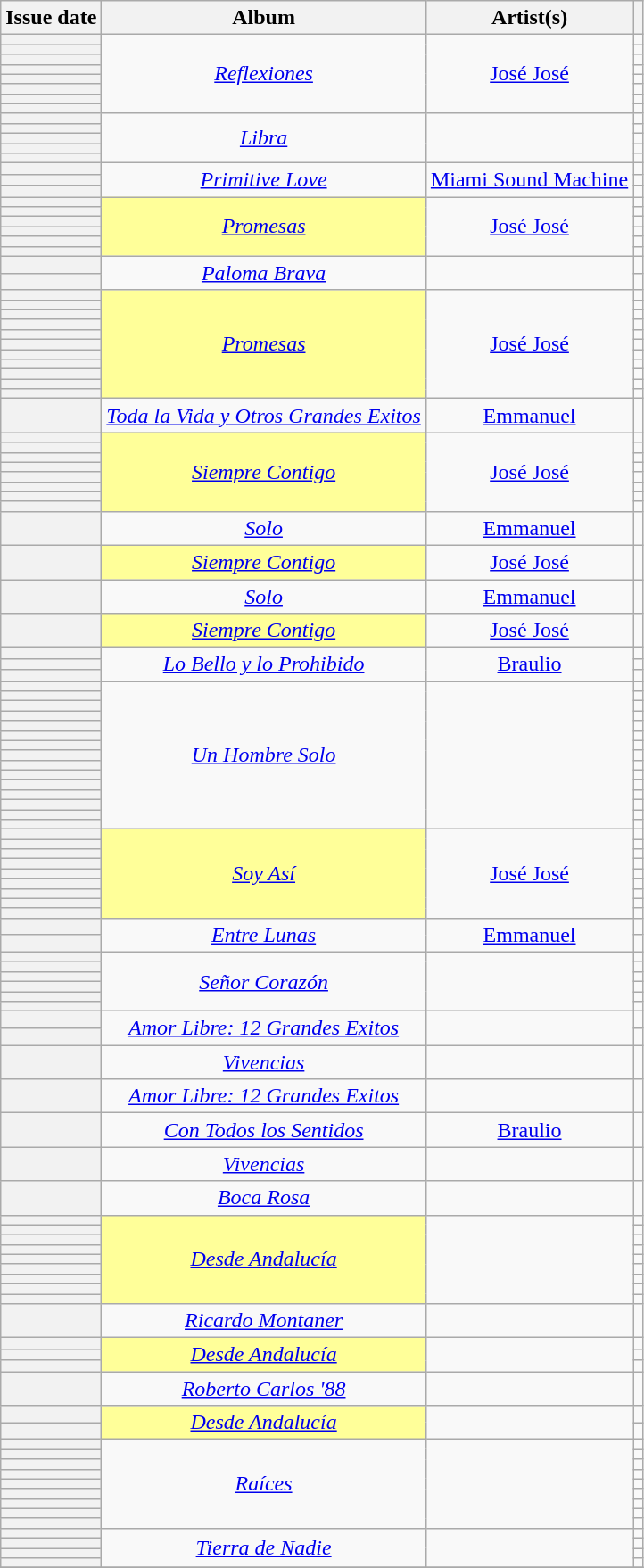<table class="wikitable sortable plainrowheaders" style="text-align: center">
<tr>
<th scope=col>Issue date</th>
<th scope=col>Album</th>
<th scope=col>Artist(s)</th>
<th scope=col class="unsortable"></th>
</tr>
<tr>
<th scope="row"> </th>
<td style="text-align: center;" rowspan=8><em><a href='#'>Reflexiones</a></em></td>
<td style="text-align: center;" rowspan=8><a href='#'>José José</a></td>
<td></td>
</tr>
<tr>
<th scope="row"></th>
<td></td>
</tr>
<tr>
<th scope="row"></th>
<td></td>
</tr>
<tr>
<th scope="row"></th>
<td></td>
</tr>
<tr>
<th scope="row"></th>
<td></td>
</tr>
<tr>
<th scope="row"></th>
<td></td>
</tr>
<tr>
<th scope="row"></th>
<td></td>
</tr>
<tr>
<th scope="row"></th>
<td></td>
</tr>
<tr>
<th scope="row"></th>
<td style="text-align: center;" rowspan=5><em><a href='#'>Libra</a></em></td>
<td style="text-align: center;" rowspan=5></td>
<td></td>
</tr>
<tr>
<th scope="row"></th>
<td></td>
</tr>
<tr>
<th scope="row"></th>
<td></td>
</tr>
<tr>
<th scope="row"></th>
<td></td>
</tr>
<tr>
<th scope="row"></th>
<td></td>
</tr>
<tr>
<th scope="row"></th>
<td style="text-align: center;" rowspan=3><em><a href='#'>Primitive Love</a></em></td>
<td style="text-align: center;" rowspan=3><a href='#'>Miami Sound Machine</a></td>
<td></td>
</tr>
<tr>
<th scope="row"> </th>
<td></td>
</tr>
<tr>
<th scope="row"></th>
<td></td>
</tr>
<tr>
<th scope="row"></th>
<td bgcolor=#FFFF99  style="text-align: center;" rowspan=6><em><a href='#'>Promesas</a></em> </td>
<td style="text-align: center;" rowspan=6><a href='#'>José José</a></td>
<td></td>
</tr>
<tr>
<th scope="row"></th>
<td></td>
</tr>
<tr>
<th scope="row"></th>
<td></td>
</tr>
<tr>
<th scope="row"></th>
<td></td>
</tr>
<tr>
<th scope="row"></th>
<td></td>
</tr>
<tr>
<th scope="row"></th>
<td></td>
</tr>
<tr>
<th scope="row"></th>
<td style="text-align: center;" rowspan=2><em><a href='#'>Paloma Brava</a></em></td>
<td style="text-align: center;" rowspan=2></td>
<td></td>
</tr>
<tr>
<th scope="row"></th>
<td></td>
</tr>
<tr>
<th scope="row"></th>
<td bgcolor=#FFFF99  style="text-align: center;" rowspan=11><em><a href='#'>Promesas</a></em> </td>
<td style="text-align: center;" rowspan=11><a href='#'>José José</a></td>
<td></td>
</tr>
<tr>
<th scope="row"></th>
<td></td>
</tr>
<tr>
<th scope="row"></th>
<td></td>
</tr>
<tr>
<th scope="row"></th>
<td></td>
</tr>
<tr>
<th scope="row"></th>
<td></td>
</tr>
<tr>
<th scope="row"></th>
<td></td>
</tr>
<tr>
<th scope="row"></th>
<td></td>
</tr>
<tr>
<th scope="row"></th>
<td></td>
</tr>
<tr>
<th scope="row"></th>
<td></td>
</tr>
<tr>
<th scope="row"></th>
<td></td>
</tr>
<tr>
<th scope="row"></th>
<td></td>
</tr>
<tr>
<th scope="row"></th>
<td style="text-align: center;"><em><a href='#'>Toda la Vida y Otros Grandes Exitos</a></em></td>
<td style="text-align: center;"><a href='#'>Emmanuel</a></td>
<td></td>
</tr>
<tr>
<th scope="row"></th>
<td bgcolor=#FFFF99 style="text-align: center;" rowspan=8><em><a href='#'>Siempre Contigo</a></em> </td>
<td style="text-align: center;" rowspan=8><a href='#'>José José</a></td>
<td></td>
</tr>
<tr>
<th scope="row"></th>
<td></td>
</tr>
<tr>
<th scope="row"></th>
<td></td>
</tr>
<tr>
<th scope="row"></th>
<td></td>
</tr>
<tr>
<th scope="row"> </th>
<td></td>
</tr>
<tr>
<th scope="row"></th>
<td></td>
</tr>
<tr>
<th scope="row"></th>
<td></td>
</tr>
<tr>
<th scope="row"></th>
<td></td>
</tr>
<tr>
<th scope="row"></th>
<td style="text-align: center;"><em><a href='#'>Solo</a></em></td>
<td style="text-align: center;"><a href='#'>Emmanuel</a></td>
<td></td>
</tr>
<tr>
<th scope="row"></th>
<td bgcolor=#FFFF99 style="text-align: center;"><em><a href='#'>Siempre Contigo</a></em> </td>
<td style="text-align: center;"><a href='#'>José José</a></td>
<td></td>
</tr>
<tr>
<th scope="row"></th>
<td style="text-align: center;"><em><a href='#'>Solo</a></em></td>
<td style="text-align: center;"><a href='#'>Emmanuel</a></td>
<td></td>
</tr>
<tr>
<th scope="row"></th>
<td bgcolor=#FFFF99 style="text-align: center;"><em><a href='#'>Siempre Contigo</a></em> </td>
<td style="text-align: center;"><a href='#'>José José</a></td>
<td></td>
</tr>
<tr>
<th scope="row"></th>
<td style="text-align: center;" rowspan=3><em><a href='#'>Lo Bello y lo Prohibido</a></em></td>
<td style="text-align: center;" rowspan=3><a href='#'>Braulio</a></td>
<td></td>
</tr>
<tr>
<th scope="row"></th>
<td></td>
</tr>
<tr>
<th scope="row"></th>
<td></td>
</tr>
<tr>
<th scope="row"></th>
<td style="text-align: center;" rowspan=15><em><a href='#'>Un Hombre Solo</a></em></td>
<td style="text-align: center;" rowspan=15></td>
<td></td>
</tr>
<tr>
<th scope="row"></th>
<td></td>
</tr>
<tr>
<th scope="row"></th>
<td></td>
</tr>
<tr>
<th scope="row"></th>
<td></td>
</tr>
<tr>
<th scope="row"></th>
<td></td>
</tr>
<tr>
<th scope="row"></th>
<td></td>
</tr>
<tr>
<th scope="row"></th>
<td></td>
</tr>
<tr>
<th scope="row"></th>
<td></td>
</tr>
<tr>
<th scope="row"></th>
<td></td>
</tr>
<tr>
<th scope="row"></th>
<td></td>
</tr>
<tr>
<th scope="row"></th>
<td></td>
</tr>
<tr>
<th scope="row"></th>
<td></td>
</tr>
<tr>
<th scope="row"></th>
<td></td>
</tr>
<tr>
<th scope="row"></th>
<td></td>
</tr>
<tr>
<th scope="row"></th>
<td></td>
</tr>
<tr>
<th scope="row"> </th>
<td bgcolor=#FFFF99 style="text-align: center;" rowspan=9><em><a href='#'>Soy Así</a></em> </td>
<td style="text-align: center;" rowspan=9><a href='#'>José José</a></td>
<td></td>
</tr>
<tr>
<th scope="row"></th>
<td></td>
</tr>
<tr>
<th scope="row"></th>
<td></td>
</tr>
<tr>
<th scope="row"></th>
<td></td>
</tr>
<tr>
<th scope="row"></th>
<td></td>
</tr>
<tr>
<th scope="row"></th>
<td></td>
</tr>
<tr>
<th scope="row"></th>
<td></td>
</tr>
<tr>
<th scope="row"></th>
<td></td>
</tr>
<tr>
<th scope="row"></th>
<td></td>
</tr>
<tr>
<th scope="row"></th>
<td style="text-align: center;" rowspan=2><em><a href='#'>Entre Lunas</a></em></td>
<td style="text-align: center;" rowspan=2><a href='#'>Emmanuel</a></td>
<td></td>
</tr>
<tr>
<th scope="row"></th>
<td></td>
</tr>
<tr>
<th scope="row"></th>
<td style="text-align: center;" rowspan=6><em><a href='#'>Señor Corazón</a></em></td>
<td style="text-align: center;" rowspan=6></td>
<td></td>
</tr>
<tr>
<th scope="row"></th>
<td></td>
</tr>
<tr>
<th scope="row"></th>
<td></td>
</tr>
<tr>
<th scope="row"></th>
<td></td>
</tr>
<tr>
<th scope="row"></th>
<td></td>
</tr>
<tr>
<th scope="row"></th>
<td></td>
</tr>
<tr>
<th scope="row"></th>
<td style="text-align: center;" rowspan=2><em><a href='#'>Amor Libre: 12 Grandes Exitos</a></em></td>
<td style="text-align: center;" rowspan=2></td>
<td></td>
</tr>
<tr>
<th scope="row"></th>
<td></td>
</tr>
<tr>
<th scope="row"></th>
<td style="text-align: center;"><em><a href='#'>Vivencias</a></em></td>
<td style="text-align: center;"></td>
<td></td>
</tr>
<tr>
<th scope="row"></th>
<td style="text-align: center;"><em><a href='#'>Amor Libre: 12 Grandes Exitos</a></em></td>
<td style="text-align: center;"></td>
<td></td>
</tr>
<tr>
<th scope="row"></th>
<td style="text-align: center;"><em><a href='#'>Con Todos los Sentidos</a></em></td>
<td style="text-align: center;"><a href='#'>Braulio</a></td>
<td></td>
</tr>
<tr>
<th scope="row"></th>
<td style="text-align: center;"><em><a href='#'>Vivencias</a></em></td>
<td style="text-align: center;"></td>
<td></td>
</tr>
<tr>
<th scope="row"></th>
<td style="text-align: center;"><em><a href='#'>Boca Rosa</a></em></td>
<td style="text-align: center;"></td>
<td></td>
</tr>
<tr>
<th scope="row"></th>
<td bgcolor=#FFFF99 style="text-align: center;" rowspan=9><em><a href='#'>Desde Andalucía</a></em> </td>
<td style="text-align: center;" rowspan=9></td>
<td></td>
</tr>
<tr>
<th scope="row"></th>
<td></td>
</tr>
<tr>
<th scope="row"> </th>
<td></td>
</tr>
<tr>
<th scope="row"></th>
<td></td>
</tr>
<tr>
<th scope="row"></th>
<td></td>
</tr>
<tr>
<th scope="row"></th>
<td></td>
</tr>
<tr>
<th scope="row"></th>
<td></td>
</tr>
<tr>
<th scope="row"></th>
<td></td>
</tr>
<tr>
<th scope="row"></th>
<td></td>
</tr>
<tr>
<th scope="row"></th>
<td style="text-align: center;"><em><a href='#'>Ricardo Montaner</a></em></td>
<td style="text-align: center;"></td>
<td></td>
</tr>
<tr>
<th scope="row"></th>
<td bgcolor=#FFFF99 style="text-align: center;" rowspan=3><em><a href='#'>Desde Andalucía</a></em> </td>
<td style="text-align: center;" rowspan=3></td>
<td></td>
</tr>
<tr>
<th scope="row"></th>
<td></td>
</tr>
<tr>
<th scope="row"></th>
<td></td>
</tr>
<tr>
<th scope="row"></th>
<td style="text-align: center;"><em><a href='#'>Roberto Carlos '88</a></em></td>
<td style="text-align: center;"></td>
<td></td>
</tr>
<tr>
<th scope="row"></th>
<td bgcolor=#FFFF99 style="text-align: center;" rowspan=2><em><a href='#'>Desde Andalucía</a></em> </td>
<td style="text-align: center;" rowspan=2></td>
<td></td>
</tr>
<tr>
<th scope="row"></th>
<td></td>
</tr>
<tr>
<th scope="row"></th>
<td style="text-align: center;" rowspan=9><em><a href='#'>Raíces</a></em></td>
<td style="text-align: center;" rowspan=9></td>
<td></td>
</tr>
<tr>
<th scope="row"></th>
<td></td>
</tr>
<tr>
<th scope="row"></th>
<td></td>
</tr>
<tr>
<th scope="row"></th>
<td></td>
</tr>
<tr>
<th scope="row"></th>
<td></td>
</tr>
<tr>
<th scope="row"></th>
<td></td>
</tr>
<tr>
<th scope="row"></th>
<td></td>
</tr>
<tr>
<th scope="row"></th>
<td></td>
</tr>
<tr>
<th scope="row"></th>
<td></td>
</tr>
<tr>
<th scope="row"></th>
<td style="text-align: center;" rowspan=4><em><a href='#'>Tierra de Nadie</a></em></td>
<td style="text-align: center;" rowspan=4></td>
<td></td>
</tr>
<tr>
<th scope="row"></th>
<td></td>
</tr>
<tr>
<th scope="row"></th>
<td></td>
</tr>
<tr>
<th scope="row"></th>
<td></td>
</tr>
<tr>
</tr>
</table>
